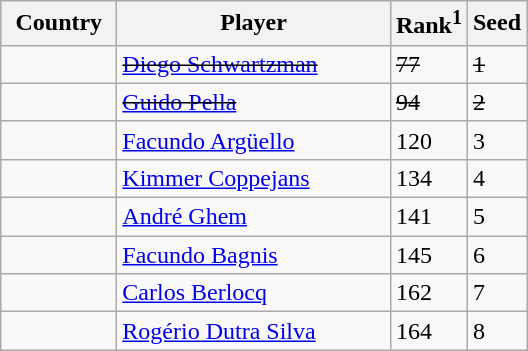<table class="sortable wikitable">
<tr>
<th width="70">Country</th>
<th width="175">Player</th>
<th>Rank<sup>1</sup></th>
<th>Seed</th>
</tr>
<tr>
<td></td>
<td><s><a href='#'>Diego Schwartzman</a></s></td>
<td><s>77</s></td>
<td><s>1</s></td>
</tr>
<tr>
<td></td>
<td><s><a href='#'>Guido Pella</a></s></td>
<td><s>94</s></td>
<td><s>2</s></td>
</tr>
<tr>
<td></td>
<td><a href='#'>Facundo Argüello</a></td>
<td>120</td>
<td>3</td>
</tr>
<tr>
<td></td>
<td><a href='#'>Kimmer Coppejans</a></td>
<td>134</td>
<td>4</td>
</tr>
<tr>
<td></td>
<td><a href='#'>André Ghem</a></td>
<td>141</td>
<td>5</td>
</tr>
<tr>
<td></td>
<td><a href='#'>Facundo Bagnis</a></td>
<td>145</td>
<td>6</td>
</tr>
<tr>
<td></td>
<td><a href='#'>Carlos Berlocq</a></td>
<td>162</td>
<td>7</td>
</tr>
<tr>
<td></td>
<td><a href='#'>Rogério Dutra Silva</a></td>
<td>164</td>
<td>8</td>
</tr>
</table>
